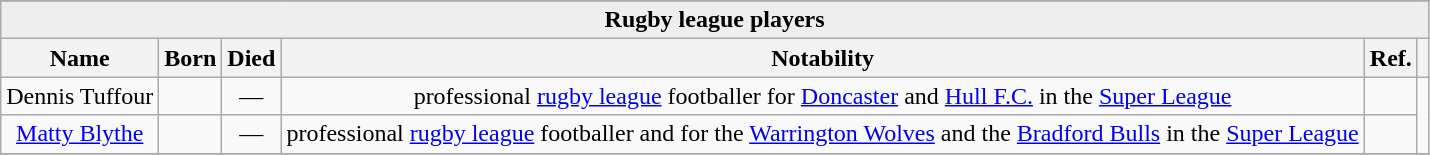<table class="wikitable sortable" style="text-align: centre;">
<tr ">
</tr>
<tr bgcolor=#EEEEEE>
<td align=center colspan=6><strong>Rugby league players</strong></td>
</tr>
<tr>
<th class="unsortable">Name</th>
<th class="unsortable">Born</th>
<th class="unsortable">Died</th>
<th class="unsortable">Notability</th>
<th class="unsortable">Ref.</th>
<th class="unsortable"></th>
</tr>
<tr>
<td align=center>Dennis Tuffour</td>
<td align=center></td>
<td align=center>—</td>
<td align=center>professional <a href='#'>rugby league</a> footballer for <a href='#'>Doncaster</a> and <a href='#'>Hull F.C.</a> in the <a href='#'>Super League</a></td>
<td align=center><br></td>
<td align=center rowspan="2"><br></td>
</tr>
<tr>
<td align=center><a href='#'>Matty Blythe</a></td>
<td align=center></td>
<td align=center>—</td>
<td align=center>professional <a href='#'>rugby league</a> footballer and  for the <a href='#'>Warrington Wolves</a> and the <a href='#'>Bradford Bulls</a> in the <a href='#'>Super League</a></td>
<td align=center></td>
</tr>
<tr>
</tr>
</table>
